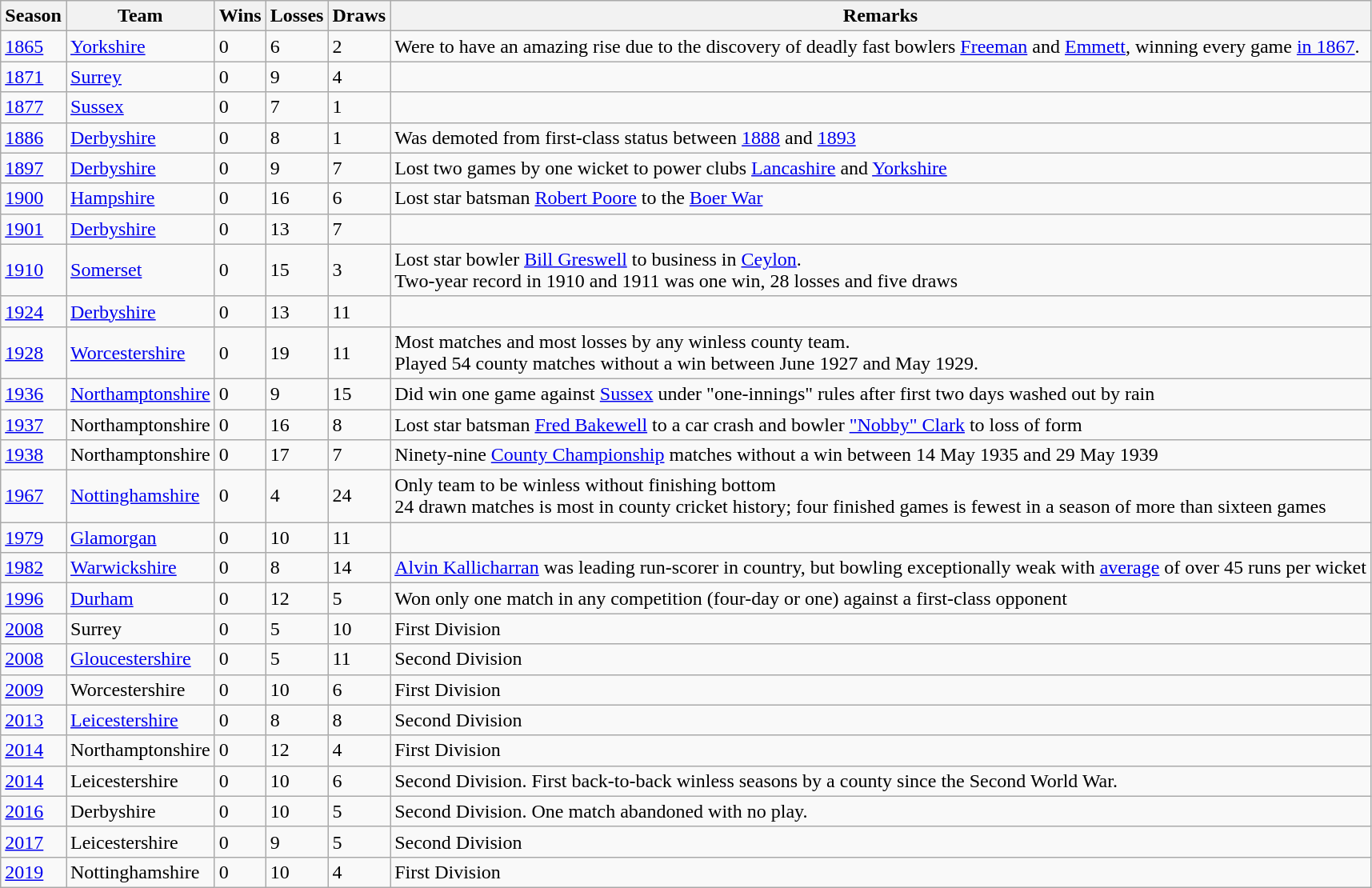<table class="wikitable sortable">
<tr>
<th>Season</th>
<th>Team</th>
<th>Wins</th>
<th>Losses</th>
<th>Draws</th>
<th>Remarks</th>
</tr>
<tr>
<td><a href='#'>1865</a></td>
<td><a href='#'>Yorkshire</a></td>
<td>0</td>
<td>6</td>
<td>2</td>
<td>Were to have an amazing rise due to the discovery of deadly fast bowlers <a href='#'>Freeman</a> and <a href='#'>Emmett</a>, winning every game <a href='#'>in 1867</a>.</td>
</tr>
<tr>
<td><a href='#'>1871</a></td>
<td><a href='#'>Surrey</a></td>
<td>0</td>
<td>9</td>
<td>4</td>
<td></td>
</tr>
<tr>
<td><a href='#'>1877</a></td>
<td><a href='#'>Sussex</a></td>
<td>0</td>
<td>7</td>
<td>1</td>
<td></td>
</tr>
<tr>
<td><a href='#'>1886</a></td>
<td><a href='#'>Derbyshire</a></td>
<td>0</td>
<td>8</td>
<td>1</td>
<td>Was demoted from first-class status between <a href='#'>1888</a> and <a href='#'>1893</a></td>
</tr>
<tr>
<td><a href='#'>1897</a></td>
<td><a href='#'>Derbyshire</a></td>
<td>0</td>
<td>9</td>
<td>7</td>
<td>Lost two games by one wicket to power clubs <a href='#'>Lancashire</a> and <a href='#'>Yorkshire</a></td>
</tr>
<tr>
<td><a href='#'>1900</a></td>
<td><a href='#'>Hampshire</a></td>
<td>0</td>
<td>16</td>
<td>6</td>
<td>Lost star batsman <a href='#'>Robert Poore</a> to the <a href='#'>Boer War</a></td>
</tr>
<tr>
<td><a href='#'>1901</a></td>
<td><a href='#'>Derbyshire</a></td>
<td>0</td>
<td>13</td>
<td>7</td>
<td></td>
</tr>
<tr>
<td><a href='#'>1910</a></td>
<td><a href='#'>Somerset</a></td>
<td>0</td>
<td>15</td>
<td>3</td>
<td>Lost star bowler <a href='#'>Bill Greswell</a> to business in <a href='#'>Ceylon</a>.<br>Two-year record in 1910 and 1911 was one win, 28 losses and five draws</td>
</tr>
<tr>
<td><a href='#'>1924</a></td>
<td><a href='#'>Derbyshire</a></td>
<td>0</td>
<td>13</td>
<td>11</td>
<td></td>
</tr>
<tr>
<td><a href='#'>1928</a></td>
<td><a href='#'>Worcestershire</a></td>
<td>0</td>
<td>19</td>
<td>11</td>
<td>Most matches and most losses by any winless county team.<br>Played 54 county matches without a win between June 1927 and May 1929.</td>
</tr>
<tr>
<td><a href='#'>1936</a></td>
<td><a href='#'>Northamptonshire</a></td>
<td>0</td>
<td>9</td>
<td>15</td>
<td>Did win one game against <a href='#'>Sussex</a> under "one-innings" rules after first two days washed out by rain</td>
</tr>
<tr>
<td><a href='#'>1937</a></td>
<td>Northamptonshire</td>
<td>0</td>
<td>16</td>
<td>8</td>
<td>Lost star batsman <a href='#'>Fred Bakewell</a> to a car crash and bowler <a href='#'>"Nobby" Clark</a> to loss of form</td>
</tr>
<tr>
<td><a href='#'>1938</a></td>
<td>Northamptonshire</td>
<td>0</td>
<td>17</td>
<td>7</td>
<td>Ninety-nine <a href='#'>County Championship</a> matches without a win between 14 May 1935 and 29 May 1939</td>
</tr>
<tr>
<td><a href='#'>1967</a></td>
<td><a href='#'>Nottinghamshire</a></td>
<td>0</td>
<td>4</td>
<td>24</td>
<td>Only team to be winless without finishing bottom<br>24 drawn matches is most in county cricket history; four finished games is fewest in a season of more than sixteen games</td>
</tr>
<tr>
<td><a href='#'>1979</a></td>
<td><a href='#'>Glamorgan</a></td>
<td>0</td>
<td>10</td>
<td>11</td>
<td></td>
</tr>
<tr>
<td><a href='#'>1982</a></td>
<td><a href='#'>Warwickshire</a></td>
<td>0</td>
<td>8</td>
<td>14</td>
<td><a href='#'>Alvin Kallicharran</a> was leading run-scorer in country, but bowling exceptionally weak with <a href='#'>average</a> of over 45 runs per wicket</td>
</tr>
<tr>
<td><a href='#'>1996</a></td>
<td><a href='#'>Durham</a></td>
<td>0</td>
<td>12</td>
<td>5</td>
<td>Won only one match in any competition (four-day or one) against a first-class opponent</td>
</tr>
<tr>
<td><a href='#'>2008</a></td>
<td>Surrey</td>
<td>0</td>
<td>5</td>
<td>10</td>
<td>First Division</td>
</tr>
<tr>
<td><a href='#'>2008</a></td>
<td><a href='#'>Gloucestershire</a></td>
<td>0</td>
<td>5</td>
<td>11</td>
<td>Second Division</td>
</tr>
<tr>
<td><a href='#'>2009</a></td>
<td>Worcestershire</td>
<td>0</td>
<td>10</td>
<td>6</td>
<td>First Division</td>
</tr>
<tr>
<td><a href='#'>2013</a></td>
<td><a href='#'>Leicestershire</a></td>
<td>0</td>
<td>8</td>
<td>8</td>
<td>Second Division</td>
</tr>
<tr>
<td><a href='#'>2014</a></td>
<td>Northamptonshire</td>
<td>0</td>
<td>12</td>
<td>4</td>
<td>First Division</td>
</tr>
<tr>
<td><a href='#'>2014</a></td>
<td>Leicestershire</td>
<td>0</td>
<td>10</td>
<td>6</td>
<td>Second Division. First back-to-back winless seasons by a county since the Second World War.</td>
</tr>
<tr>
<td><a href='#'>2016</a></td>
<td>Derbyshire</td>
<td>0</td>
<td>10</td>
<td>5</td>
<td>Second Division. One match abandoned with no play.</td>
</tr>
<tr>
<td><a href='#'>2017</a></td>
<td>Leicestershire</td>
<td>0</td>
<td>9</td>
<td>5</td>
<td>Second Division</td>
</tr>
<tr>
<td><a href='#'>2019</a></td>
<td>Nottinghamshire</td>
<td>0</td>
<td>10</td>
<td>4</td>
<td>First Division</td>
</tr>
</table>
